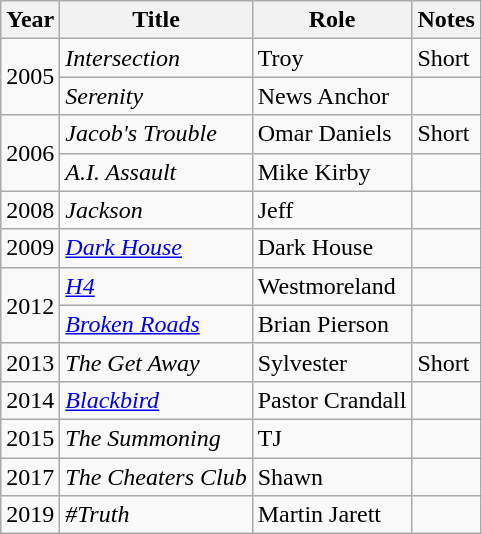<table class="wikitable plainrowheaders sortable" style="margin-right: 0;">
<tr>
<th>Year</th>
<th>Title</th>
<th>Role</th>
<th>Notes</th>
</tr>
<tr>
<td rowspan="2">2005</td>
<td><em>Intersection</em></td>
<td>Troy</td>
<td>Short</td>
</tr>
<tr>
<td><em>Serenity</em></td>
<td>News Anchor</td>
<td></td>
</tr>
<tr>
<td rowspan="2">2006</td>
<td><em>Jacob's Trouble</em></td>
<td>Omar Daniels</td>
<td>Short</td>
</tr>
<tr>
<td><em>A.I. Assault</em></td>
<td>Mike Kirby</td>
<td></td>
</tr>
<tr>
<td>2008</td>
<td><em>Jackson</em></td>
<td>Jeff</td>
<td></td>
</tr>
<tr>
<td>2009</td>
<td><em><a href='#'>Dark House</a></em></td>
<td>Dark House</td>
<td></td>
</tr>
<tr>
<td rowspan="2">2012</td>
<td><em><a href='#'>H4</a></em></td>
<td>Westmoreland</td>
<td></td>
</tr>
<tr>
<td><em><a href='#'>Broken Roads</a></em></td>
<td>Brian Pierson</td>
<td></td>
</tr>
<tr>
<td>2013</td>
<td><em>The Get Away</em></td>
<td>Sylvester</td>
<td>Short</td>
</tr>
<tr>
<td>2014</td>
<td><em><a href='#'>Blackbird</a></em></td>
<td>Pastor Crandall</td>
<td></td>
</tr>
<tr>
<td>2015</td>
<td><em>The Summoning</em></td>
<td>TJ</td>
<td></td>
</tr>
<tr>
<td>2017</td>
<td><em>The Cheaters Club</em></td>
<td>Shawn</td>
<td></td>
</tr>
<tr>
<td>2019</td>
<td><em>#Truth</em></td>
<td>Martin Jarett</td>
<td></td>
</tr>
</table>
